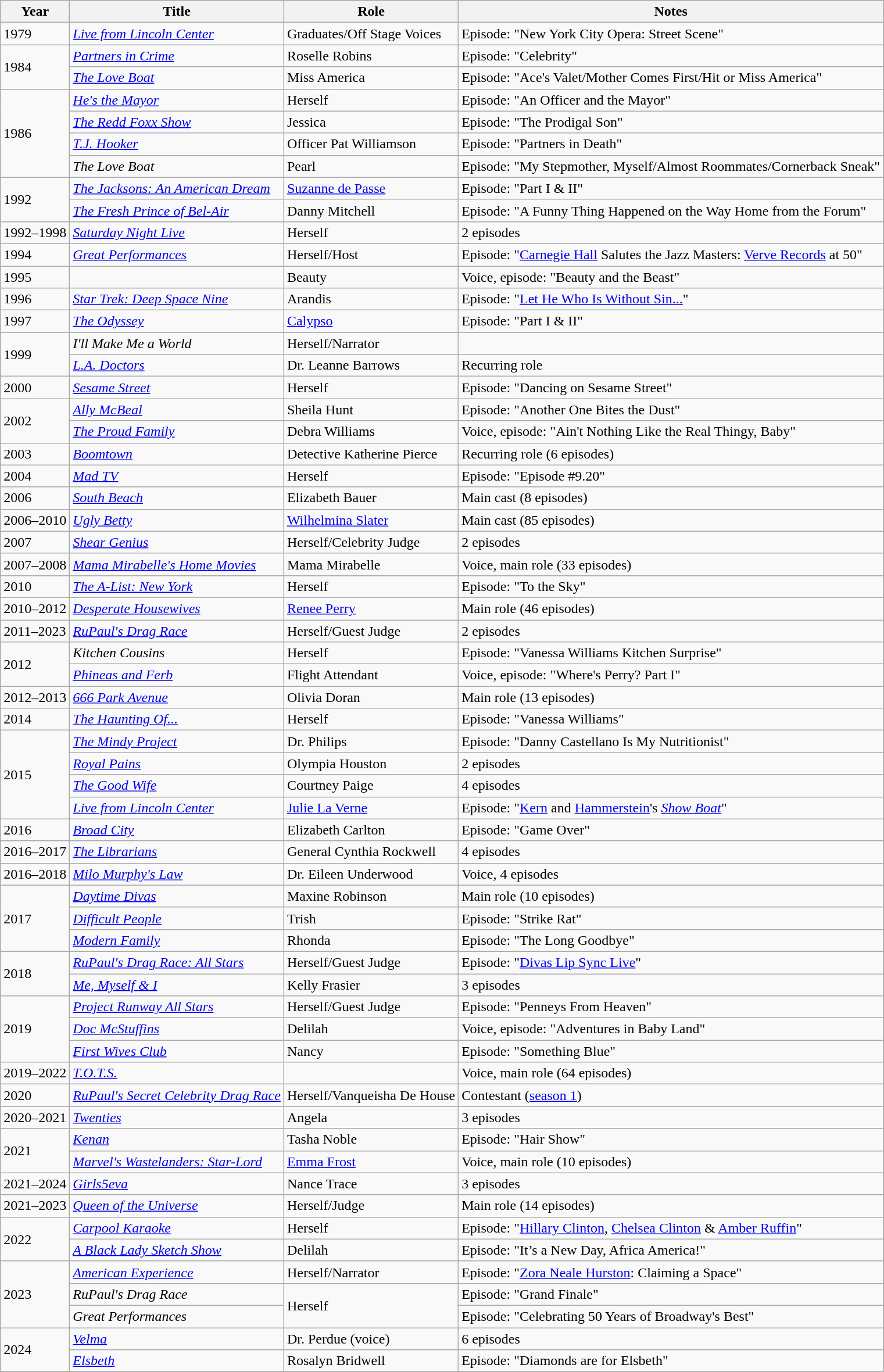<table class="wikitable plainrowheaders sortable">
<tr>
<th>Year</th>
<th>Title</th>
<th>Role</th>
<th>Notes</th>
</tr>
<tr>
<td>1979</td>
<td><em><a href='#'>Live from Lincoln Center</a></em></td>
<td>Graduates/Off Stage Voices</td>
<td>Episode: "New York City Opera: Street Scene"</td>
</tr>
<tr>
<td rowspan=2>1984</td>
<td><em><a href='#'>Partners in Crime</a></em></td>
<td>Roselle Robins</td>
<td>Episode: "Celebrity"</td>
</tr>
<tr>
<td><em><a href='#'>The Love Boat</a></em></td>
<td>Miss America</td>
<td>Episode: "Ace's Valet/Mother Comes First/Hit or Miss America"</td>
</tr>
<tr>
<td rowspan=4>1986</td>
<td><em><a href='#'>He's the Mayor</a></em></td>
<td>Herself</td>
<td>Episode: "An Officer and the Mayor"</td>
</tr>
<tr>
<td><em><a href='#'>The Redd Foxx Show</a></em></td>
<td>Jessica</td>
<td>Episode: "The Prodigal Son"</td>
</tr>
<tr>
<td><em><a href='#'>T.J. Hooker</a></em></td>
<td>Officer Pat Williamson</td>
<td>Episode: "Partners in Death"</td>
</tr>
<tr>
<td><em>The Love Boat</em></td>
<td>Pearl</td>
<td>Episode: "My Stepmother, Myself/Almost Roommates/Cornerback Sneak"</td>
</tr>
<tr>
<td rowspan="2">1992</td>
<td><em><a href='#'>The Jacksons: An American Dream</a></em></td>
<td><a href='#'>Suzanne de Passe</a></td>
<td>Episode: "Part I & II"</td>
</tr>
<tr>
<td><em><a href='#'>The Fresh Prince of Bel-Air</a></em></td>
<td>Danny Mitchell</td>
<td>Episode: "A Funny Thing Happened on the Way Home from the Forum"</td>
</tr>
<tr>
<td>1992–1998</td>
<td><a href='#'><em>Saturday Night Live</em></a></td>
<td>Herself</td>
<td>2 episodes</td>
</tr>
<tr>
<td>1994</td>
<td><em><a href='#'>Great Performances</a></em></td>
<td>Herself/Host</td>
<td>Episode: "<a href='#'>Carnegie Hall</a> Salutes the Jazz Masters: <a href='#'>Verve Records</a> at 50"</td>
</tr>
<tr>
<td>1995</td>
<td></td>
<td>Beauty</td>
<td>Voice, episode: "Beauty and the Beast"</td>
</tr>
<tr>
<td>1996</td>
<td><em><a href='#'>Star Trek: Deep Space Nine</a></em></td>
<td>Arandis</td>
<td>Episode: "<a href='#'>Let He Who Is Without Sin...</a>"</td>
</tr>
<tr>
<td>1997</td>
<td><em><a href='#'>The Odyssey</a></em></td>
<td><a href='#'>Calypso</a></td>
<td>Episode: "Part I & II"</td>
</tr>
<tr>
<td rowspan=2>1999</td>
<td><em>I'll Make Me a World</em></td>
<td>Herself/Narrator</td>
<td></td>
</tr>
<tr>
<td><em><a href='#'>L.A. Doctors</a></em></td>
<td>Dr. Leanne Barrows</td>
<td>Recurring role</td>
</tr>
<tr>
<td>2000</td>
<td><em><a href='#'>Sesame Street</a></em></td>
<td>Herself</td>
<td>Episode: "Dancing on Sesame Street"</td>
</tr>
<tr>
<td rowspan="2">2002</td>
<td><em><a href='#'>Ally McBeal</a></em></td>
<td>Sheila Hunt</td>
<td>Episode: "Another One Bites the Dust"</td>
</tr>
<tr>
<td><em><a href='#'>The Proud Family</a></em></td>
<td>Debra Williams</td>
<td>Voice, episode: "Ain't Nothing Like the Real Thingy, Baby"</td>
</tr>
<tr>
<td>2003</td>
<td><em><a href='#'>Boomtown</a></em></td>
<td>Detective Katherine Pierce</td>
<td>Recurring role (6 episodes)</td>
</tr>
<tr>
<td>2004</td>
<td><em><a href='#'>Mad TV</a></em></td>
<td>Herself</td>
<td>Episode: "Episode #9.20"</td>
</tr>
<tr>
<td>2006</td>
<td><em><a href='#'>South Beach</a></em></td>
<td>Elizabeth Bauer</td>
<td>Main cast (8 episodes)</td>
</tr>
<tr>
<td>2006–2010</td>
<td><em><a href='#'>Ugly Betty</a></em></td>
<td><a href='#'>Wilhelmina Slater</a></td>
<td>Main cast (85 episodes)</td>
</tr>
<tr>
<td>2007</td>
<td><em><a href='#'>Shear Genius</a></em></td>
<td>Herself/Celebrity Judge</td>
<td>2 episodes</td>
</tr>
<tr>
<td>2007–2008</td>
<td><em><a href='#'>Mama Mirabelle's Home Movies</a></em></td>
<td>Mama Mirabelle</td>
<td>Voice, main role (33 episodes)</td>
</tr>
<tr>
<td>2010</td>
<td><em><a href='#'>The A-List: New York</a></em></td>
<td>Herself</td>
<td>Episode: "To the Sky"</td>
</tr>
<tr>
<td>2010–2012</td>
<td><em><a href='#'>Desperate Housewives</a></em></td>
<td><a href='#'>Renee Perry</a></td>
<td>Main role (46 episodes)</td>
</tr>
<tr>
<td>2011–2023</td>
<td><em><a href='#'>RuPaul's Drag Race</a></em></td>
<td>Herself/Guest Judge</td>
<td>2 episodes</td>
</tr>
<tr 2012 született feleségek 46 rész Reneé Perry>
<td rowspan="2">2012</td>
<td><em>Kitchen Cousins</em></td>
<td>Herself</td>
<td>Episode: "Vanessa Williams Kitchen Surprise"</td>
</tr>
<tr>
<td><em><a href='#'>Phineas and Ferb</a></em></td>
<td>Flight Attendant</td>
<td>Voice, episode: "Where's Perry? Part I"</td>
</tr>
<tr>
<td>2012–2013</td>
<td><em><a href='#'>666 Park Avenue</a></em></td>
<td>Olivia Doran</td>
<td>Main role (13 episodes)</td>
</tr>
<tr>
<td>2014</td>
<td><em><a href='#'>The Haunting Of...</a></em></td>
<td>Herself</td>
<td>Episode: "Vanessa Williams"</td>
</tr>
<tr>
<td rowspan=4>2015</td>
<td><em><a href='#'>The Mindy Project</a></em></td>
<td>Dr. Philips</td>
<td>Episode: "Danny Castellano Is My Nutritionist"</td>
</tr>
<tr>
<td><em><a href='#'>Royal Pains</a></em></td>
<td>Olympia Houston</td>
<td>2 episodes</td>
</tr>
<tr>
<td><em><a href='#'>The Good Wife</a></em></td>
<td>Courtney Paige</td>
<td>4 episodes</td>
</tr>
<tr>
<td><em><a href='#'>Live from Lincoln Center</a></em></td>
<td><a href='#'>Julie La Verne</a></td>
<td>Episode: "<a href='#'>Kern</a> and <a href='#'>Hammerstein</a>'s <em><a href='#'>Show Boat</a></em>"</td>
</tr>
<tr>
<td>2016</td>
<td><em><a href='#'>Broad City</a></em></td>
<td>Elizabeth Carlton</td>
<td>Episode: "Game Over"</td>
</tr>
<tr>
<td>2016–2017</td>
<td><em><a href='#'>The Librarians</a></em></td>
<td>General Cynthia Rockwell</td>
<td>4 episodes</td>
</tr>
<tr>
<td>2016–2018</td>
<td><em><a href='#'>Milo Murphy's Law</a></em></td>
<td>Dr. Eileen Underwood</td>
<td>Voice, 4 episodes</td>
</tr>
<tr>
<td rowspan=3>2017</td>
<td><em><a href='#'>Daytime Divas</a></em></td>
<td>Maxine Robinson</td>
<td>Main role (10 episodes)</td>
</tr>
<tr>
<td><em><a href='#'>Difficult People</a></em></td>
<td>Trish</td>
<td>Episode: "Strike Rat"</td>
</tr>
<tr>
<td><em><a href='#'>Modern Family</a></em></td>
<td>Rhonda</td>
<td>Episode: "The Long Goodbye"</td>
</tr>
<tr>
<td rowspan="2">2018</td>
<td><em><a href='#'>RuPaul's Drag Race: All Stars</a></em></td>
<td>Herself/Guest Judge</td>
<td>Episode: "<a href='#'>Divas Lip Sync Live</a>"</td>
</tr>
<tr>
<td><em><a href='#'>Me, Myself & I</a></em></td>
<td>Kelly Frasier</td>
<td>3 episodes</td>
</tr>
<tr>
<td rowspan="3">2019</td>
<td><em><a href='#'>Project Runway All Stars</a></em></td>
<td>Herself/Guest Judge</td>
<td>Episode: "Penneys From Heaven"</td>
</tr>
<tr>
<td><em><a href='#'>Doc McStuffins</a></em></td>
<td>Delilah</td>
<td>Voice, episode: "Adventures in Baby Land"</td>
</tr>
<tr>
<td><em><a href='#'>First Wives Club</a></em></td>
<td>Nancy</td>
<td>Episode: "Something Blue"</td>
</tr>
<tr>
<td>2019–2022</td>
<td><em><a href='#'>T.O.T.S.</a></em></td>
<td></td>
<td>Voice, main role (64 episodes)</td>
</tr>
<tr>
<td>2020</td>
<td><em><a href='#'>RuPaul's Secret Celebrity Drag Race</a></em></td>
<td>Herself/Vanqueisha De House</td>
<td>Contestant (<a href='#'>season 1</a>)</td>
</tr>
<tr>
<td>2020–2021</td>
<td><em><a href='#'>Twenties</a></em></td>
<td>Angela</td>
<td>3 episodes</td>
</tr>
<tr>
<td rowspan="2">2021</td>
<td><em><a href='#'>Kenan</a></em></td>
<td>Tasha Noble</td>
<td>Episode: "Hair Show"</td>
</tr>
<tr>
<td><em><a href='#'>Marvel's Wastelanders: Star-Lord</a></em></td>
<td><a href='#'>Emma Frost</a></td>
<td>Voice, main role (10 episodes)</td>
</tr>
<tr>
<td>2021–2024</td>
<td><em><a href='#'>Girls5eva</a></em></td>
<td>Nance Trace</td>
<td>3 episodes</td>
</tr>
<tr>
<td>2021–2023</td>
<td><em><a href='#'>Queen of the Universe</a></em></td>
<td>Herself/Judge</td>
<td>Main role (14 episodes)</td>
</tr>
<tr>
<td rowspan=2>2022</td>
<td><em><a href='#'>Carpool Karaoke</a></em></td>
<td>Herself</td>
<td>Episode: "<a href='#'>Hillary Clinton</a>, <a href='#'>Chelsea Clinton</a> & <a href='#'>Amber Ruffin</a>"</td>
</tr>
<tr>
<td><em><a href='#'>A Black Lady Sketch Show</a></em></td>
<td>Delilah</td>
<td>Episode: "It’s a New Day, Africa America!"</td>
</tr>
<tr>
<td rowspan=3>2023</td>
<td><em><a href='#'>American Experience</a></em></td>
<td>Herself/Narrator</td>
<td>Episode: "<a href='#'>Zora Neale Hurston</a>: Claiming a Space"</td>
</tr>
<tr>
<td><em>RuPaul's Drag Race</em></td>
<td rowspan="2">Herself</td>
<td>Episode: "Grand Finale"</td>
</tr>
<tr>
<td><em>Great Performances</em></td>
<td>Episode: "Celebrating 50 Years of Broadway's Best"</td>
</tr>
<tr>
<td rowspan=2>2024</td>
<td><em><a href='#'>Velma</a></em></td>
<td>Dr. Perdue (voice)</td>
<td>6 episodes</td>
</tr>
<tr>
<td><em><a href='#'>Elsbeth</a></em></td>
<td>Rosalyn Bridwell</td>
<td>Episode: "Diamonds are for Elsbeth"</td>
</tr>
</table>
